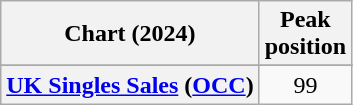<table class="wikitable plainrowheaders sortable" style="text-align:center;">
<tr>
<th scope="col">Chart (2024)</th>
<th scope="col">Peak<br>position</th>
</tr>
<tr>
</tr>
<tr>
<th scope="row"><a href='#'>UK Singles Sales</a> (<a href='#'>OCC</a>)</th>
<td>99</td>
</tr>
</table>
